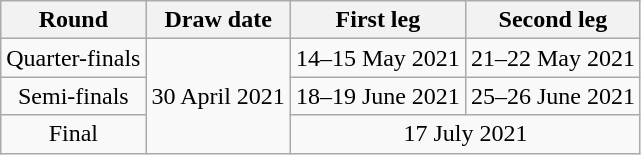<table class="wikitable" style="text-align:center">
<tr>
<th>Round</th>
<th>Draw date</th>
<th>First leg</th>
<th>Second leg</th>
</tr>
<tr>
<td>Quarter-finals</td>
<td rowspan=3>30 April 2021</td>
<td>14–15 May 2021</td>
<td>21–22 May 2021</td>
</tr>
<tr>
<td>Semi-finals</td>
<td>18–19 June 2021</td>
<td>25–26 June 2021</td>
</tr>
<tr>
<td>Final</td>
<td colspan=2>17 July 2021</td>
</tr>
</table>
